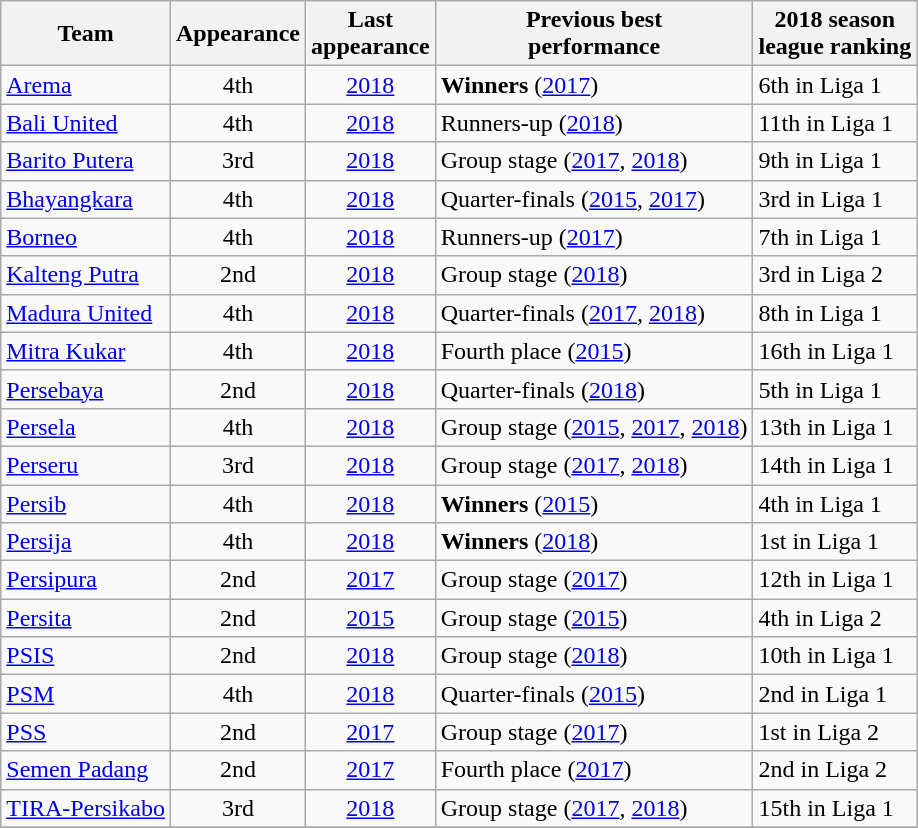<table class="wikitable sortable" style="text-align:left;">
<tr>
<th>Team</th>
<th data-sort-type="number">Appearance</th>
<th>Last<br>appearance</th>
<th>Previous best<br>performance</th>
<th>2018 season<br>league ranking</th>
</tr>
<tr>
<td><a href='#'>Arema</a></td>
<td style="text-align:center;">4th</td>
<td style="text-align:center;"><a href='#'>2018</a></td>
<td data-sort-value="1"><strong>Winners</strong> (<a href='#'>2017</a>)</td>
<td data-sort-value="6">6th in Liga 1</td>
</tr>
<tr>
<td><a href='#'>Bali United</a></td>
<td style="text-align:center;">4th</td>
<td style="text-align:center;"><a href='#'>2018</a></td>
<td data-sort-value="2">Runners-up (<a href='#'>2018</a>)</td>
<td data-sort-value="11">11th in Liga 1</td>
</tr>
<tr>
<td><a href='#'>Barito Putera</a></td>
<td style="text-align:center;">3rd</td>
<td style="text-align:center;"><a href='#'>2018</a></td>
<td data-sort-value="6">Group stage (<a href='#'>2017</a>, <a href='#'>2018</a>)</td>
<td data-sort-value="9">9th in Liga 1</td>
</tr>
<tr>
<td><a href='#'>Bhayangkara</a></td>
<td style="text-align:center;">4th</td>
<td style="text-align:center;"><a href='#'>2018</a></td>
<td data-sort-value="5">Quarter-finals (<a href='#'>2015</a>, <a href='#'>2017</a>)</td>
<td data-sort-value="3">3rd in Liga 1</td>
</tr>
<tr>
<td><a href='#'>Borneo</a></td>
<td style="text-align:center;">4th</td>
<td style="text-align:center;"><a href='#'>2018</a></td>
<td data-sort-value="2">Runners-up (<a href='#'>2017</a>)</td>
<td data-sort-value="7">7th in Liga 1</td>
</tr>
<tr>
<td><a href='#'>Kalteng Putra</a></td>
<td style="text-align:center;">2nd</td>
<td style="text-align:center;"><a href='#'>2018</a></td>
<td data-sort-value="6">Group stage (<a href='#'>2018</a>)</td>
<td data-sort-value="18">3rd in Liga 2</td>
</tr>
<tr>
<td><a href='#'>Madura United</a></td>
<td style="text-align:center;">4th</td>
<td style="text-align:center;"><a href='#'>2018</a></td>
<td data-sort-value="5">Quarter-finals (<a href='#'>2017</a>, <a href='#'>2018</a>)</td>
<td data-sort-value="8">8th in Liga 1</td>
</tr>
<tr>
<td><a href='#'>Mitra Kukar</a></td>
<td style="text-align:center;">4th</td>
<td style="text-align:center;"><a href='#'>2018</a></td>
<td data-sort-value="4">Fourth place (<a href='#'>2015</a>)</td>
<td data-sort-value="19">16th in Liga 1</td>
</tr>
<tr>
<td><a href='#'>Persebaya</a></td>
<td style="text-align:center;">2nd</td>
<td style="text-align:center;"><a href='#'>2018</a></td>
<td data-sort-value="5">Quarter-finals (<a href='#'>2018</a>)</td>
<td data-sort-value="5">5th in Liga 1</td>
</tr>
<tr>
<td><a href='#'>Persela</a></td>
<td style="text-align:center;">4th</td>
<td style="text-align:center;"><a href='#'>2018</a></td>
<td data-sort-value="6">Group stage (<a href='#'>2015</a>, <a href='#'>2017</a>, <a href='#'>2018</a>)</td>
<td data-sort-value="13">13th in Liga 1</td>
</tr>
<tr>
<td><a href='#'>Perseru</a></td>
<td style="text-align:center;">3rd</td>
<td style="text-align:center;"><a href='#'>2018</a></td>
<td data-sort-value="6">Group stage (<a href='#'>2017</a>, <a href='#'>2018</a>)</td>
<td data-sort-value="14">14th in Liga 1</td>
</tr>
<tr>
<td><a href='#'>Persib</a></td>
<td style="text-align:center;">4th</td>
<td style="text-align:center;"><a href='#'>2018</a></td>
<td data-sort-value="1"><strong>Winners</strong> (<a href='#'>2015</a>)</td>
<td data-sort-value="4">4th in Liga 1</td>
</tr>
<tr>
<td><a href='#'>Persija</a></td>
<td style="text-align:center;">4th</td>
<td style="text-align:center;"><a href='#'>2018</a></td>
<td data-sort-value="1"><strong>Winners</strong> (<a href='#'>2018</a>)</td>
<td data-sort-value="1">1st in Liga 1</td>
</tr>
<tr>
<td><a href='#'>Persipura</a></td>
<td style="text-align:center;">2nd</td>
<td style="text-align:center;"><a href='#'>2017</a></td>
<td data-sort-value="6">Group stage (<a href='#'>2017</a>)</td>
<td data-sort-value="12">12th in Liga 1</td>
</tr>
<tr>
<td><a href='#'>Persita</a></td>
<td style="text-align:center;">2nd</td>
<td style="text-align:center;"><a href='#'>2015</a></td>
<td data-sort-value="6">Group stage (<a href='#'>2015</a>)</td>
<td data-sort-value="20">4th in Liga 2</td>
</tr>
<tr>
<td><a href='#'>PSIS</a></td>
<td style="text-align:center;">2nd</td>
<td style="text-align:center;"><a href='#'>2018</a></td>
<td data-sort-value="6">Group stage (<a href='#'>2018</a>)</td>
<td data-sort-value="10">10th in Liga 1</td>
</tr>
<tr>
<td><a href='#'>PSM</a></td>
<td style="text-align:center;">4th</td>
<td style="text-align:center;"><a href='#'>2018</a></td>
<td data-sort-value="5">Quarter-finals (<a href='#'>2015</a>)</td>
<td data-sort-value="2">2nd in Liga 1</td>
</tr>
<tr>
<td><a href='#'>PSS</a></td>
<td style="text-align:center;">2nd</td>
<td style="text-align:center;"><a href='#'>2017</a></td>
<td data-sort-value="6">Group stage (<a href='#'>2017</a>)</td>
<td data-sort-value="16">1st in Liga 2</td>
</tr>
<tr>
<td><a href='#'>Semen Padang</a></td>
<td style="text-align:center;">2nd</td>
<td style="text-align:center;"><a href='#'>2017</a></td>
<td data-sort-value="4">Fourth place (<a href='#'>2017</a>)</td>
<td data-sort-value="17">2nd in Liga 2</td>
</tr>
<tr>
<td><a href='#'>TIRA-Persikabo</a></td>
<td style="text-align:center;">3rd</td>
<td style="text-align:center;"><a href='#'>2018</a></td>
<td data-sort-value="6">Group stage (<a href='#'>2017</a>, <a href='#'>2018</a>)</td>
<td data-sort-value="15">15th in Liga 1</td>
</tr>
<tr>
</tr>
</table>
